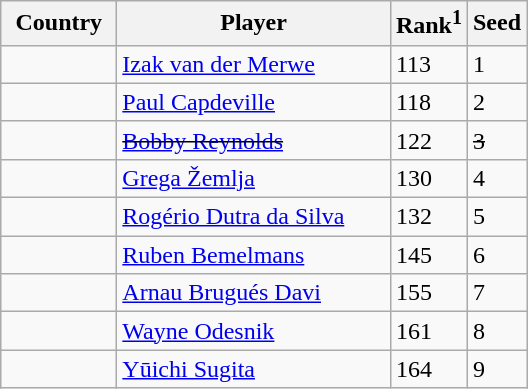<table class="sortable wikitable">
<tr>
<th width="70">Country</th>
<th width="175">Player</th>
<th>Rank<sup>1</sup></th>
<th>Seed</th>
</tr>
<tr>
<td></td>
<td><a href='#'>Izak van der Merwe</a></td>
<td>113</td>
<td>1</td>
</tr>
<tr>
<td></td>
<td><a href='#'>Paul Capdeville</a></td>
<td>118</td>
<td>2</td>
</tr>
<tr>
<td></td>
<td><s><a href='#'>Bobby Reynolds</a></s></td>
<td>122</td>
<td><s>3</s></td>
</tr>
<tr>
<td></td>
<td><a href='#'>Grega Žemlja</a></td>
<td>130</td>
<td>4</td>
</tr>
<tr>
<td></td>
<td><a href='#'>Rogério Dutra da Silva</a></td>
<td>132</td>
<td>5</td>
</tr>
<tr>
<td></td>
<td><a href='#'>Ruben Bemelmans</a></td>
<td>145</td>
<td>6</td>
</tr>
<tr>
<td></td>
<td><a href='#'>Arnau Brugués Davi</a></td>
<td>155</td>
<td>7</td>
</tr>
<tr>
<td></td>
<td><a href='#'>Wayne Odesnik</a></td>
<td>161</td>
<td>8</td>
</tr>
<tr>
<td></td>
<td><a href='#'>Yūichi Sugita</a></td>
<td>164</td>
<td>9</td>
</tr>
</table>
